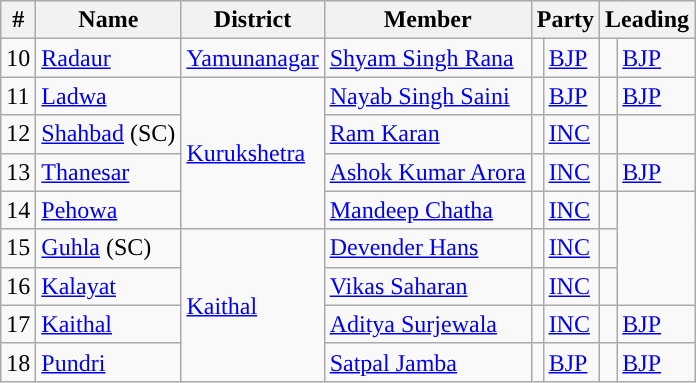<table class="wikitable">
<tr>
<th>#</th>
<th>Name</th>
<th>District</th>
<th>Member</th>
<th colspan="2">Party</th>
<th colspan="2">Leading<br></th>
</tr>
<tr>
<td>10</td>
<td><a href='#'>Radaur</a></td>
<td><a href='#'>Yamunanagar</a></td>
<td><a href='#'>Shyam Singh Rana</a></td>
<td style="background-color:"></td>
<td><a href='#'>BJP</a></td>
<td style="background-color:"></td>
<td><a href='#'>BJP</a></td>
</tr>
<tr>
<td>11</td>
<td><a href='#'>Ladwa</a></td>
<td rowspan="4"><a href='#'>Kurukshetra</a></td>
<td><a href='#'>Nayab Singh Saini</a></td>
<td style="background-color:"></td>
<td><a href='#'>BJP</a></td>
<td style="background-color:"></td>
<td><a href='#'>BJP</a></td>
</tr>
<tr>
<td>12</td>
<td><a href='#'>Shahbad</a> (SC)</td>
<td><a href='#'>Ram Karan</a></td>
<td style="background-color:"></td>
<td><a href='#'>INC</a></td>
<td></td>
</tr>
<tr>
<td>13</td>
<td><a href='#'>Thanesar</a></td>
<td><a href='#'>Ashok Kumar Arora</a></td>
<td style="background-color:"></td>
<td><a href='#'>INC</a></td>
<td style="background-color:"></td>
<td><a href='#'>BJP</a></td>
</tr>
<tr>
<td>14</td>
<td><a href='#'>Pehowa</a></td>
<td><a href='#'>Mandeep Chatha</a></td>
<td style="background-color:"></td>
<td><a href='#'>INC</a></td>
<td></td>
</tr>
<tr>
<td>15</td>
<td><a href='#'>Guhla</a> (SC)</td>
<td rowspan="4"><a href='#'>Kaithal</a></td>
<td><a href='#'>Devender Hans</a></td>
<td style="background-color:"></td>
<td><a href='#'>INC</a></td>
<td></td>
</tr>
<tr>
<td>16</td>
<td><a href='#'>Kalayat</a></td>
<td><a href='#'>Vikas Saharan</a></td>
<td style="background-color:"></td>
<td><a href='#'>INC</a></td>
<td></td>
</tr>
<tr>
<td>17</td>
<td><a href='#'>Kaithal</a></td>
<td><a href='#'>Aditya Surjewala</a></td>
<td style="background-color:"></td>
<td><a href='#'>INC</a></td>
<td style="background-color:"></td>
<td><a href='#'>BJP</a></td>
</tr>
<tr>
<td>18</td>
<td><a href='#'>Pundri</a></td>
<td><a href='#'>Satpal Jamba</a></td>
<td style="background-color:"></td>
<td><a href='#'>BJP</a></td>
<td style="background-color:"></td>
<td><a href='#'>BJP</a></td>
</tr>
</table>
